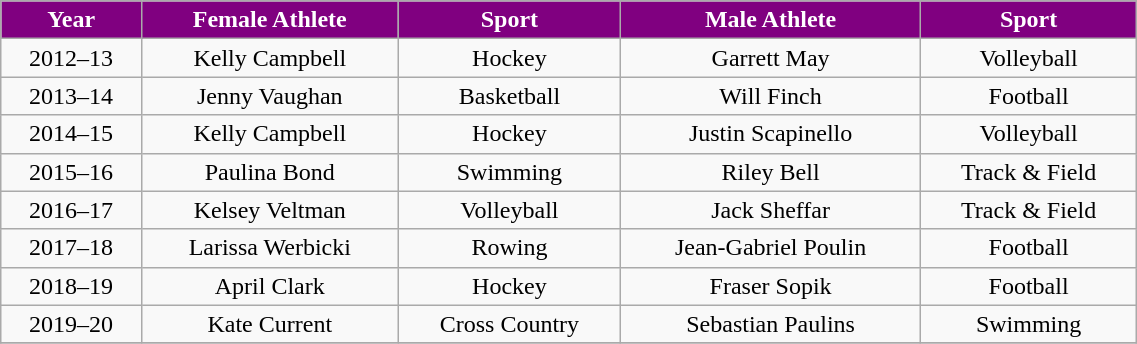<table class="wikitable" width="60%">
<tr align="center" style=" background:purple;color:#ffffff;">
<td><strong>Year</strong></td>
<td><strong>Female Athlete</strong></td>
<td><strong>Sport</strong></td>
<td><strong>Male Athlete</strong></td>
<td><strong>Sport</strong></td>
</tr>
<tr align="center" bgcolor="">
<td>2012–13</td>
<td>Kelly Campbell</td>
<td>Hockey</td>
<td>Garrett May</td>
<td>Volleyball</td>
</tr>
<tr align="center" bgcolor="">
<td>2013–14</td>
<td>Jenny Vaughan</td>
<td>Basketball</td>
<td>Will Finch</td>
<td>Football</td>
</tr>
<tr align="center" bgcolor="">
<td>2014–15</td>
<td>Kelly Campbell</td>
<td>Hockey</td>
<td>Justin Scapinello</td>
<td>Volleyball</td>
</tr>
<tr align="center" bgcolor="">
<td>2015–16</td>
<td>Paulina Bond</td>
<td>Swimming</td>
<td>Riley Bell</td>
<td>Track & Field</td>
</tr>
<tr align="center" bgcolor="">
<td>2016–17</td>
<td>Kelsey Veltman</td>
<td>Volleyball</td>
<td>Jack Sheffar</td>
<td>Track & Field</td>
</tr>
<tr align="center" bgcolor="">
<td>2017–18</td>
<td>Larissa Werbicki</td>
<td>Rowing</td>
<td>Jean-Gabriel Poulin</td>
<td>Football</td>
</tr>
<tr align="center" bgcolor="">
<td>2018–19</td>
<td>April Clark</td>
<td>Hockey</td>
<td>Fraser Sopik</td>
<td>Football</td>
</tr>
<tr align="center" bgcolor="">
<td>2019–20</td>
<td>Kate Current</td>
<td>Cross Country</td>
<td>Sebastian Paulins</td>
<td>Swimming</td>
</tr>
<tr align="center" bgcolor="">
</tr>
</table>
